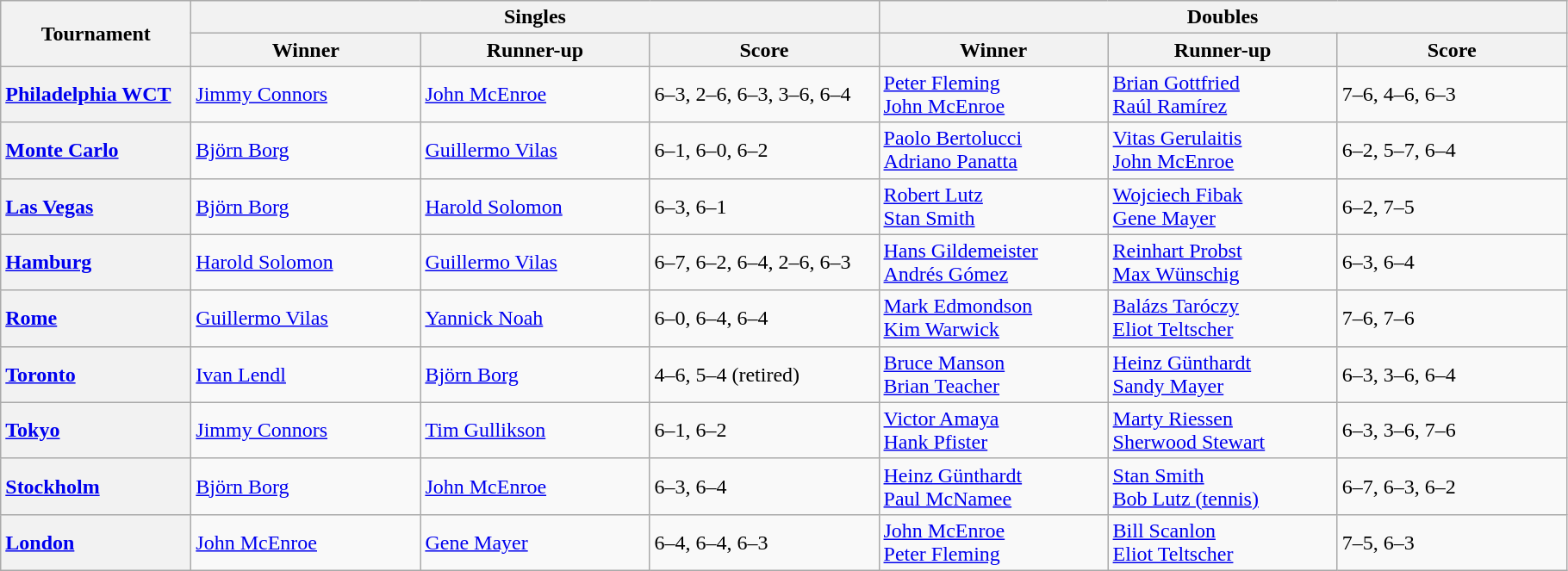<table class=wikitable>
<tr>
<th style="width:140px;" rowspan="2">Tournament</th>
<th style="width:170px;" colspan="3">Singles</th>
<th style="width:170px;" colspan="3">Doubles</th>
</tr>
<tr>
<th style="width:170px">Winner</th>
<th style="width:170px">Runner-up</th>
<th style="width:170px">Score</th>
<th style="width:170px">Winner</th>
<th style="width:170px">Runner-up</th>
<th style="width:170px">Score</th>
</tr>
<tr>
<th scope="row" style="text-align: left;"><a href='#'>Philadelphia WCT</a></th>
<td> <a href='#'>Jimmy Connors</a></td>
<td> <a href='#'>John McEnroe</a></td>
<td>6–3, 2–6, 6–3, 3–6, 6–4</td>
<td> <a href='#'>Peter Fleming</a><br>  <a href='#'>John McEnroe</a></td>
<td> <a href='#'>Brian Gottfried</a> <br>  <a href='#'>Raúl Ramírez</a></td>
<td>7–6, 4–6, 6–3</td>
</tr>
<tr>
<th scope="row" style="text-align: left;"><a href='#'>Monte Carlo</a></th>
<td> <a href='#'>Björn Borg</a></td>
<td> <a href='#'>Guillermo Vilas</a></td>
<td>6–1, 6–0, 6–2</td>
<td> <a href='#'>Paolo Bertolucci</a><br> <a href='#'>Adriano Panatta</a></td>
<td> <a href='#'>Vitas Gerulaitis</a><br> <a href='#'>John McEnroe</a></td>
<td>6–2, 5–7, 6–4</td>
</tr>
<tr>
<th scope="row" style="text-align: left;"><a href='#'>Las Vegas</a></th>
<td> <a href='#'>Björn Borg</a></td>
<td> <a href='#'>Harold Solomon</a></td>
<td>6–3, 6–1</td>
<td> <a href='#'>Robert Lutz</a><br> <a href='#'>Stan Smith</a></td>
<td> <a href='#'>Wojciech Fibak</a><br> <a href='#'>Gene Mayer</a></td>
<td>6–2, 7–5</td>
</tr>
<tr>
<th scope="row" style="text-align: left;"><a href='#'>Hamburg</a></th>
<td> <a href='#'>Harold Solomon</a></td>
<td> <a href='#'>Guillermo Vilas</a></td>
<td>6–7, 6–2, 6–4, 2–6, 6–3</td>
<td> <a href='#'>Hans Gildemeister</a> <br>  <a href='#'>Andrés Gómez</a></td>
<td> <a href='#'>Reinhart Probst</a> <br>  <a href='#'>Max Wünschig</a></td>
<td>6–3, 6–4</td>
</tr>
<tr>
<th scope="row" style="text-align: left;"><a href='#'>Rome</a></th>
<td> <a href='#'>Guillermo Vilas</a></td>
<td> <a href='#'>Yannick Noah</a></td>
<td>6–0, 6–4, 6–4</td>
<td> <a href='#'>Mark Edmondson</a><br> <a href='#'>Kim Warwick</a></td>
<td> <a href='#'>Balázs Taróczy</a><br> <a href='#'>Eliot Teltscher</a></td>
<td>7–6, 7–6</td>
</tr>
<tr>
<th scope="row" style="text-align: left;"><a href='#'>Toronto</a></th>
<td> <a href='#'>Ivan Lendl</a></td>
<td> <a href='#'>Björn Borg</a></td>
<td>4–6, 5–4 (retired)</td>
<td> <a href='#'>Bruce Manson</a> <br>  <a href='#'>Brian Teacher</a></td>
<td> <a href='#'>Heinz Günthardt</a> <br>  <a href='#'>Sandy Mayer</a></td>
<td>6–3, 3–6, 6–4</td>
</tr>
<tr>
<th scope="row" style="text-align: left;"><a href='#'>Tokyo</a></th>
<td> <a href='#'>Jimmy Connors</a></td>
<td> <a href='#'>Tim Gullikson</a></td>
<td>6–1, 6–2</td>
<td> <a href='#'>Victor Amaya</a> <br>  <a href='#'>Hank Pfister</a></td>
<td> <a href='#'>Marty Riessen</a> <br>  <a href='#'>Sherwood Stewart</a></td>
<td>6–3, 3–6, 7–6</td>
</tr>
<tr>
<th scope="row" style="text-align: left;"><a href='#'>Stockholm</a></th>
<td> <a href='#'>Björn Borg</a></td>
<td> <a href='#'>John McEnroe</a></td>
<td>6–3, 6–4</td>
<td> <a href='#'>Heinz Günthardt</a> <br>  <a href='#'>Paul McNamee</a></td>
<td> <a href='#'>Stan Smith</a> <br>  <a href='#'>Bob Lutz (tennis)</a></td>
<td>6–7, 6–3, 6–2</td>
</tr>
<tr>
<th scope="row" style="text-align: left;"><a href='#'>London</a></th>
<td> <a href='#'>John McEnroe</a></td>
<td> <a href='#'>Gene Mayer</a></td>
<td>6–4, 6–4, 6–3</td>
<td> <a href='#'>John McEnroe</a> <br>  <a href='#'>Peter Fleming</a></td>
<td> <a href='#'>Bill Scanlon</a> <br>  <a href='#'>Eliot Teltscher</a></td>
<td>7–5, 6–3</td>
</tr>
</table>
